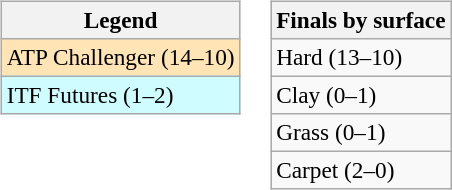<table>
<tr valign=top>
<td><br><table class=wikitable style=font-size:97%>
<tr>
<th>Legend</th>
</tr>
<tr bgcolor=moccasin>
<td>ATP Challenger (14–10)</td>
</tr>
<tr bgcolor=cffcff>
<td>ITF Futures (1–2)</td>
</tr>
</table>
</td>
<td><br><table class=wikitable style=font-size:97%>
<tr>
<th>Finals by surface</th>
</tr>
<tr>
<td>Hard (13–10)</td>
</tr>
<tr>
<td>Clay (0–1)</td>
</tr>
<tr>
<td>Grass (0–1)</td>
</tr>
<tr>
<td>Carpet (2–0)</td>
</tr>
</table>
</td>
</tr>
</table>
